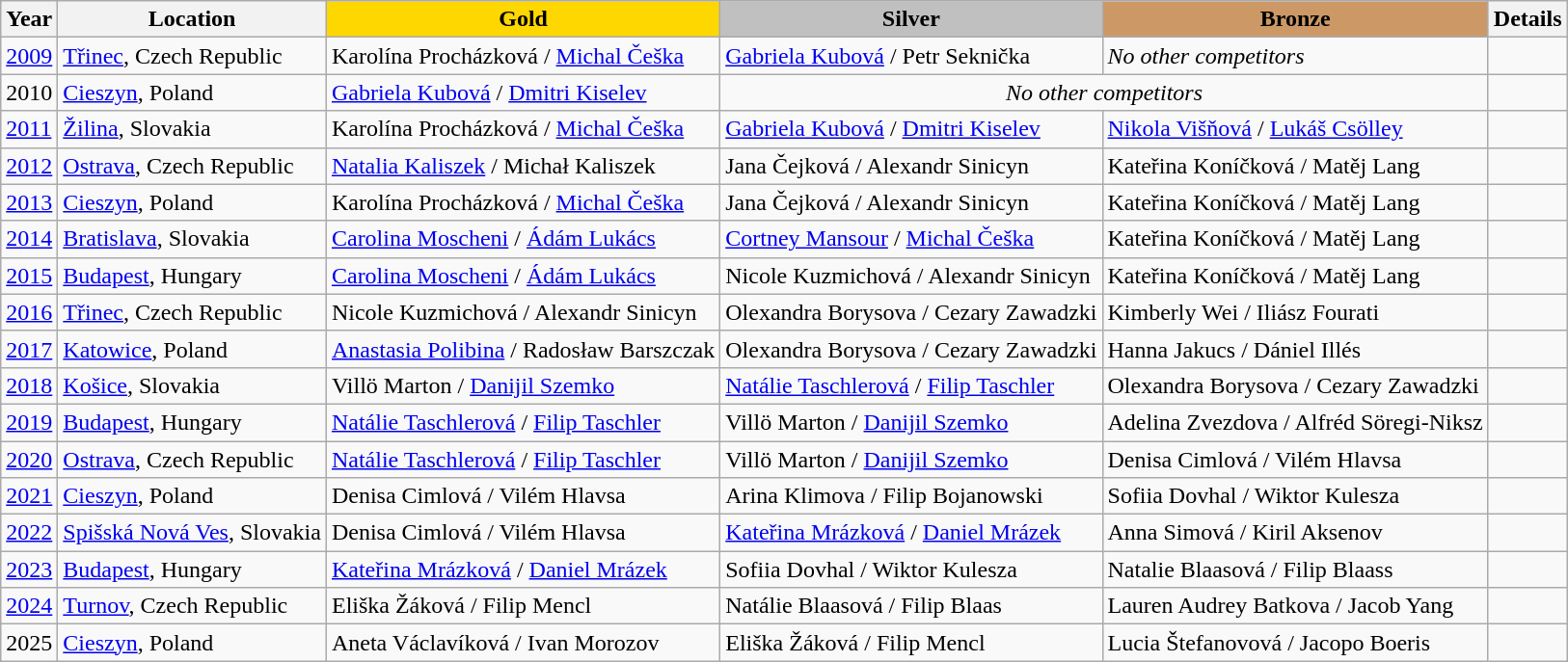<table class="wikitable">
<tr>
<th>Year</th>
<th>Location</th>
<td align=center bgcolor=gold><strong>Gold</strong></td>
<td align=center bgcolor=silver><strong>Silver</strong></td>
<td align=center bgcolor=cc9966><strong>Bronze</strong></td>
<th>Details</th>
</tr>
<tr>
<td><a href='#'>2009</a></td>
<td><a href='#'>Třinec</a>, Czech Republic</td>
<td> Karolína Procházková / <a href='#'>Michal Češka</a></td>
<td> <a href='#'>Gabriela Kubová</a> / Petr Seknička</td>
<td><em>No other competitors</em></td>
<td></td>
</tr>
<tr>
<td>2010</td>
<td><a href='#'>Cieszyn</a>, Poland</td>
<td> <a href='#'>Gabriela Kubová</a> / <a href='#'>Dmitri Kiselev</a></td>
<td colspan=2 align=center><em>No other competitors</em></td>
<td></td>
</tr>
<tr>
<td><a href='#'>2011</a></td>
<td><a href='#'>Žilina</a>, Slovakia</td>
<td> Karolína Procházková / <a href='#'>Michal Češka</a></td>
<td> <a href='#'>Gabriela Kubová</a> / <a href='#'>Dmitri Kiselev</a></td>
<td> <a href='#'>Nikola Višňová</a> / <a href='#'>Lukáš Csölley</a></td>
<td></td>
</tr>
<tr>
<td><a href='#'>2012</a></td>
<td><a href='#'>Ostrava</a>, Czech Republic</td>
<td> <a href='#'>Natalia Kaliszek</a> / Michał Kaliszek</td>
<td> Jana Čejková / Alexandr Sinicyn</td>
<td> Kateřina Koníčková / Matěj Lang</td>
<td></td>
</tr>
<tr>
<td><a href='#'>2013</a></td>
<td><a href='#'>Cieszyn</a>, Poland</td>
<td> Karolína Procházková / <a href='#'>Michal Češka</a></td>
<td> Jana Čejková / Alexandr Sinicyn</td>
<td> Kateřina Koníčková / Matěj Lang</td>
<td></td>
</tr>
<tr>
<td><a href='#'>2014</a></td>
<td><a href='#'>Bratislava</a>, Slovakia</td>
<td> <a href='#'>Carolina Moscheni</a> / <a href='#'>Ádám Lukács</a></td>
<td> <a href='#'>Cortney Mansour</a> / <a href='#'>Michal Češka</a></td>
<td> Kateřina Koníčková / Matěj Lang</td>
<td></td>
</tr>
<tr>
<td><a href='#'>2015</a></td>
<td><a href='#'>Budapest</a>, Hungary</td>
<td> <a href='#'>Carolina Moscheni</a> / <a href='#'>Ádám Lukács</a></td>
<td> Nicole Kuzmichová / Alexandr Sinicyn</td>
<td> Kateřina Koníčková / Matěj Lang</td>
<td></td>
</tr>
<tr>
<td><a href='#'>2016</a></td>
<td><a href='#'>Třinec</a>, Czech Republic</td>
<td> Nicole Kuzmichová / Alexandr Sinicyn</td>
<td> Olexandra Borysova / Cezary Zawadzki</td>
<td> Kimberly Wei / Iliász Fourati</td>
<td></td>
</tr>
<tr>
<td><a href='#'>2017</a></td>
<td><a href='#'>Katowice</a>, Poland</td>
<td> <a href='#'>Anastasia Polibina</a> / Radosław Barszczak</td>
<td> Olexandra Borysova / Cezary Zawadzki</td>
<td> Hanna Jakucs / Dániel Illés</td>
<td></td>
</tr>
<tr>
<td><a href='#'>2018</a></td>
<td><a href='#'>Košice</a>, Slovakia</td>
<td> Villö Marton / <a href='#'>Danijil Szemko</a></td>
<td> <a href='#'>Natálie Taschlerová</a> / <a href='#'>Filip Taschler</a></td>
<td> Olexandra Borysova / Cezary Zawadzki</td>
<td></td>
</tr>
<tr>
<td><a href='#'>2019</a></td>
<td><a href='#'>Budapest</a>, Hungary</td>
<td> <a href='#'>Natálie Taschlerová</a> / <a href='#'>Filip Taschler</a></td>
<td> Villö Marton / <a href='#'>Danijil Szemko</a></td>
<td> Adelina Zvezdova / Alfréd Söregi-Niksz</td>
<td></td>
</tr>
<tr>
<td><a href='#'>2020</a></td>
<td><a href='#'>Ostrava</a>, Czech Republic</td>
<td> <a href='#'>Natálie Taschlerová</a> / <a href='#'>Filip Taschler</a></td>
<td> Villö Marton / <a href='#'>Danijil Szemko</a></td>
<td> Denisa Cimlová / Vilém Hlavsa</td>
<td></td>
</tr>
<tr>
<td><a href='#'>2021</a></td>
<td><a href='#'>Cieszyn</a>, Poland</td>
<td> Denisa Cimlová / Vilém Hlavsa</td>
<td> Arina Klimova / Filip Bojanowski</td>
<td> Sofiia Dovhal / Wiktor Kulesza</td>
<td></td>
</tr>
<tr>
<td><a href='#'>2022</a></td>
<td><a href='#'>Spišská Nová Ves</a>, Slovakia</td>
<td> Denisa Cimlová / Vilém Hlavsa</td>
<td> <a href='#'>Kateřina Mrázková</a> / <a href='#'>Daniel Mrázek</a></td>
<td> Anna Simová / Kiril Aksenov</td>
<td></td>
</tr>
<tr>
<td><a href='#'>2023</a></td>
<td><a href='#'>Budapest</a>, Hungary</td>
<td> <a href='#'>Kateřina Mrázková</a> / <a href='#'>Daniel Mrázek</a></td>
<td> Sofiia Dovhal / Wiktor Kulesza</td>
<td> Natalie Blaasová / Filip Blaass</td>
<td></td>
</tr>
<tr>
<td><a href='#'>2024</a></td>
<td><a href='#'>Turnov</a>, Czech Republic</td>
<td> Eliška Žáková / Filip Mencl</td>
<td> Natálie Blaasová / Filip Blaas</td>
<td> Lauren Audrey Batkova / Jacob Yang</td>
<td></td>
</tr>
<tr>
<td>2025</td>
<td><a href='#'>Cieszyn</a>, Poland</td>
<td> Aneta Václavíková / Ivan Morozov</td>
<td> Eliška Žáková / Filip Mencl</td>
<td> Lucia Štefanovová / Jacopo Boeris</td>
<td></td>
</tr>
</table>
